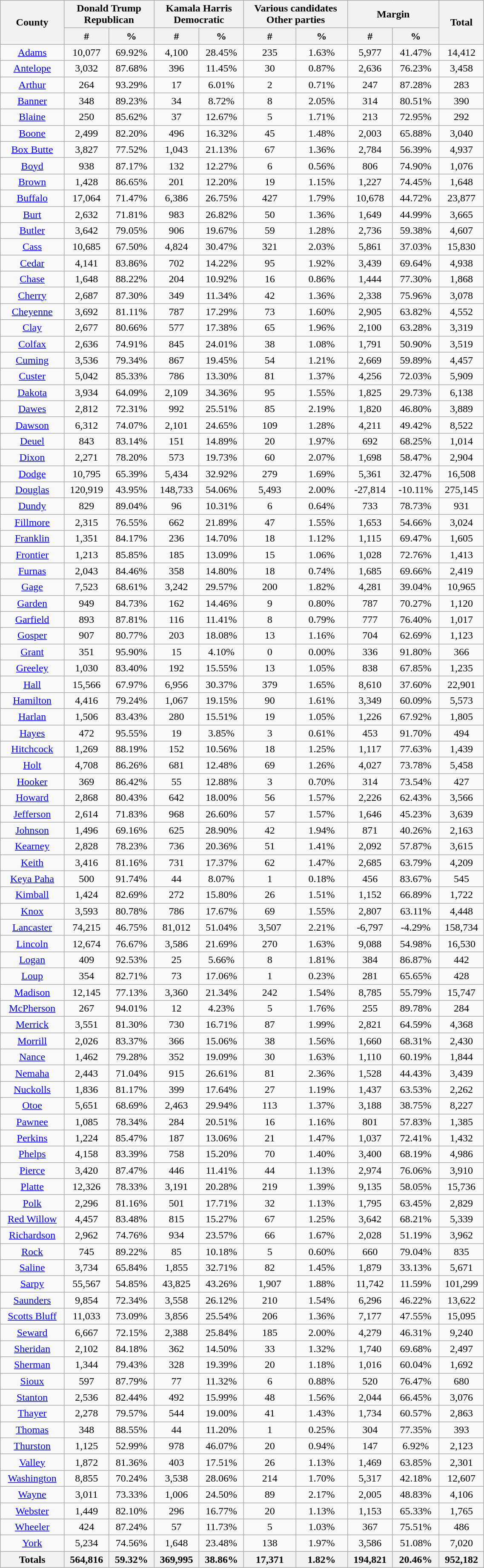<table width="60%" class="wikitable sortable">
<tr>
<th rowspan="2">County</th>
<th colspan="2">Donald Trump<br>Republican</th>
<th colspan="2">Kamala Harris<br>Democratic</th>
<th colspan="2">Various candidates<br>Other parties</th>
<th colspan="2">Margin</th>
<th rowspan="2">Total</th>
</tr>
<tr>
<th style="text-align:center;" data-sort-type="number">#</th>
<th style="text-align:center;" data-sort-type="number">%</th>
<th style="text-align:center;" data-sort-type="number">#</th>
<th style="text-align:center;" data-sort-type="number">%</th>
<th style="text-align:center;" data-sort-type="number">#</th>
<th style="text-align:center;" data-sort-type="number">%</th>
<th style="text-align:center;" data-sort-type="number">#</th>
<th style="text-align:center;" data-sort-type="number">%</th>
</tr>
<tr style="text-align:center;">
<td><a href='#'>Adams</a></td>
<td>10,077</td>
<td>69.92%</td>
<td>4,100</td>
<td>28.45%</td>
<td>235</td>
<td>1.63%</td>
<td>5,977</td>
<td>41.47%</td>
<td>14,412</td>
</tr>
<tr style="text-align:center;">
<td><a href='#'>Antelope</a></td>
<td>3,032</td>
<td>87.68%</td>
<td>396</td>
<td>11.45%</td>
<td>30</td>
<td>0.87%</td>
<td>2,636</td>
<td>76.23%</td>
<td>3,458</td>
</tr>
<tr style="text-align:center;">
<td><a href='#'>Arthur</a></td>
<td>264</td>
<td>93.29%</td>
<td>17</td>
<td>6.01%</td>
<td>2</td>
<td>0.71%</td>
<td>247</td>
<td>87.28%</td>
<td>283</td>
</tr>
<tr style="text-align:center;">
<td><a href='#'>Banner</a></td>
<td>348</td>
<td>89.23%</td>
<td>34</td>
<td>8.72%</td>
<td>8</td>
<td>2.05%</td>
<td>314</td>
<td>80.51%</td>
<td>390</td>
</tr>
<tr style="text-align:center;">
<td><a href='#'>Blaine</a></td>
<td>250</td>
<td>85.62%</td>
<td>37</td>
<td>12.67%</td>
<td>5</td>
<td>1.71%</td>
<td>213</td>
<td>72.95%</td>
<td>292</td>
</tr>
<tr style="text-align:center;">
<td><a href='#'>Boone</a></td>
<td>2,499</td>
<td>82.20%</td>
<td>496</td>
<td>16.32%</td>
<td>45</td>
<td>1.48%</td>
<td>2,003</td>
<td>65.88%</td>
<td>3,040</td>
</tr>
<tr style="text-align:center;">
<td><a href='#'>Box Butte</a></td>
<td>3,827</td>
<td>77.52%</td>
<td>1,043</td>
<td>21.13%</td>
<td>67</td>
<td>1.36%</td>
<td>2,784</td>
<td>56.39%</td>
<td>4,937</td>
</tr>
<tr style="text-align:center;">
<td><a href='#'>Boyd</a></td>
<td>938</td>
<td>87.17%</td>
<td>132</td>
<td>12.27%</td>
<td>6</td>
<td>0.56%</td>
<td>806</td>
<td>74.90%</td>
<td>1,076</td>
</tr>
<tr style="text-align:center;">
<td><a href='#'>Brown</a></td>
<td>1,428</td>
<td>86.65%</td>
<td>201</td>
<td>12.20%</td>
<td>19</td>
<td>1.15%</td>
<td>1,227</td>
<td>74.45%</td>
<td>1,648</td>
</tr>
<tr style="text-align:center;">
<td><a href='#'>Buffalo</a></td>
<td>17,064</td>
<td>71.47%</td>
<td>6,386</td>
<td>26.75%</td>
<td>427</td>
<td>1.79%</td>
<td>10,678</td>
<td>44.72%</td>
<td>23,877</td>
</tr>
<tr style="text-align:center;">
<td><a href='#'>Burt</a></td>
<td>2,632</td>
<td>71.81%</td>
<td>983</td>
<td>26.82%</td>
<td>50</td>
<td>1.36%</td>
<td>1,649</td>
<td>44.99%</td>
<td>3,665</td>
</tr>
<tr style="text-align:center;">
<td><a href='#'>Butler</a></td>
<td>3,642</td>
<td>79.05%</td>
<td>906</td>
<td>19.67%</td>
<td>59</td>
<td>1.28%</td>
<td>2,736</td>
<td>59.38%</td>
<td>4,607</td>
</tr>
<tr style="text-align:center;">
<td><a href='#'>Cass</a></td>
<td>10,685</td>
<td>67.50%</td>
<td>4,824</td>
<td>30.47%</td>
<td>321</td>
<td>2.03%</td>
<td>5,861</td>
<td>37.03%</td>
<td>15,830</td>
</tr>
<tr style="text-align:center;">
<td><a href='#'>Cedar</a></td>
<td>4,141</td>
<td>83.86%</td>
<td>702</td>
<td>14.22%</td>
<td>95</td>
<td>1.92%</td>
<td>3,439</td>
<td>69.64%</td>
<td>4,938</td>
</tr>
<tr style="text-align:center;">
<td><a href='#'>Chase</a></td>
<td>1,648</td>
<td>88.22%</td>
<td>204</td>
<td>10.92%</td>
<td>16</td>
<td>0.86%</td>
<td>1,444</td>
<td>77.30%</td>
<td>1,868</td>
</tr>
<tr style="text-align:center;">
<td><a href='#'>Cherry</a></td>
<td>2,687</td>
<td>87.30%</td>
<td>349</td>
<td>11.34%</td>
<td>42</td>
<td>1.36%</td>
<td>2,338</td>
<td>75.96%</td>
<td>3,078</td>
</tr>
<tr style="text-align:center;">
<td><a href='#'>Cheyenne</a></td>
<td>3,692</td>
<td>81.11%</td>
<td>787</td>
<td>17.29%</td>
<td>73</td>
<td>1.60%</td>
<td>2,905</td>
<td>63.82%</td>
<td>4,552</td>
</tr>
<tr style="text-align:center;">
<td><a href='#'>Clay</a></td>
<td>2,677</td>
<td>80.66%</td>
<td>577</td>
<td>17.38%</td>
<td>65</td>
<td>1.96%</td>
<td>2,100</td>
<td>63.28%</td>
<td>3,319</td>
</tr>
<tr style="text-align:center;">
<td><a href='#'>Colfax</a></td>
<td>2,636</td>
<td>74.91%</td>
<td>845</td>
<td>24.01%</td>
<td>38</td>
<td>1.08%</td>
<td>1,791</td>
<td>50.90%</td>
<td>3,519</td>
</tr>
<tr style="text-align:center;">
<td><a href='#'>Cuming</a></td>
<td>3,536</td>
<td>79.34%</td>
<td>867</td>
<td>19.45%</td>
<td>54</td>
<td>1.21%</td>
<td>2,669</td>
<td>59.89%</td>
<td>4,457</td>
</tr>
<tr style="text-align:center;">
<td><a href='#'>Custer</a></td>
<td>5,042</td>
<td>85.33%</td>
<td>786</td>
<td>13.30%</td>
<td>81</td>
<td>1.37%</td>
<td>4,256</td>
<td>72.03%</td>
<td>5,909</td>
</tr>
<tr style="text-align:center;">
<td><a href='#'>Dakota</a></td>
<td>3,934</td>
<td>64.09%</td>
<td>2,109</td>
<td>34.36%</td>
<td>95</td>
<td>1.55%</td>
<td>1,825</td>
<td>29.73%</td>
<td>6,138</td>
</tr>
<tr style="text-align:center;">
<td><a href='#'>Dawes</a></td>
<td>2,812</td>
<td>72.31%</td>
<td>992</td>
<td>25.51%</td>
<td>85</td>
<td>2.19%</td>
<td>1,820</td>
<td>46.80%</td>
<td>3,889</td>
</tr>
<tr style="text-align:center;">
<td><a href='#'>Dawson</a></td>
<td>6,312</td>
<td>74.07%</td>
<td>2,101</td>
<td>24.65%</td>
<td>109</td>
<td>1.28%</td>
<td>4,211</td>
<td>49.42%</td>
<td>8,522</td>
</tr>
<tr style="text-align:center;">
<td><a href='#'>Deuel</a></td>
<td>843</td>
<td>83.14%</td>
<td>151</td>
<td>14.89%</td>
<td>20</td>
<td>1.97%</td>
<td>692</td>
<td>68.25%</td>
<td>1,014</td>
</tr>
<tr style="text-align:center;">
<td><a href='#'>Dixon</a></td>
<td>2,271</td>
<td>78.20%</td>
<td>573</td>
<td>19.73%</td>
<td>60</td>
<td>2.07%</td>
<td>1,698</td>
<td>58.47%</td>
<td>2,904</td>
</tr>
<tr style="text-align:center;">
<td><a href='#'>Dodge</a></td>
<td>10,795</td>
<td>65.39%</td>
<td>5,434</td>
<td>32.92%</td>
<td>279</td>
<td>1.69%</td>
<td>5,361</td>
<td>32.47%</td>
<td>16,508</td>
</tr>
<tr style="text-align:center;">
<td><a href='#'>Douglas</a></td>
<td>120,919</td>
<td>43.95%</td>
<td>148,733</td>
<td>54.06%</td>
<td>5,493</td>
<td>2.00%</td>
<td>-27,814</td>
<td>-10.11%</td>
<td>275,145</td>
</tr>
<tr style="text-align:center;">
<td><a href='#'>Dundy</a></td>
<td>829</td>
<td>89.04%</td>
<td>96</td>
<td>10.31%</td>
<td>6</td>
<td>0.64%</td>
<td>733</td>
<td>78.73%</td>
<td>931</td>
</tr>
<tr style="text-align:center;">
<td><a href='#'>Fillmore</a></td>
<td>2,315</td>
<td>76.55%</td>
<td>662</td>
<td>21.89%</td>
<td>47</td>
<td>1.55%</td>
<td>1,653</td>
<td>54.66%</td>
<td>3,024</td>
</tr>
<tr style="text-align:center;">
<td><a href='#'>Franklin</a></td>
<td>1,351</td>
<td>84.17%</td>
<td>236</td>
<td>14.70%</td>
<td>18</td>
<td>1.12%</td>
<td>1,115</td>
<td>69.47%</td>
<td>1,605</td>
</tr>
<tr style="text-align:center;">
<td><a href='#'>Frontier</a></td>
<td>1,213</td>
<td>85.85%</td>
<td>185</td>
<td>13.09%</td>
<td>15</td>
<td>1.06%</td>
<td>1,028</td>
<td>72.76%</td>
<td>1,413</td>
</tr>
<tr style="text-align:center;">
<td><a href='#'>Furnas</a></td>
<td>2,043</td>
<td>84.46%</td>
<td>358</td>
<td>14.80%</td>
<td>18</td>
<td>0.74%</td>
<td>1,685</td>
<td>69.66%</td>
<td>2,419</td>
</tr>
<tr style="text-align:center;">
<td><a href='#'>Gage</a></td>
<td>7,523</td>
<td>68.61%</td>
<td>3,242</td>
<td>29.57%</td>
<td>200</td>
<td>1.82%</td>
<td>4,281</td>
<td>39.04%</td>
<td>10,965</td>
</tr>
<tr style="text-align:center;">
<td><a href='#'>Garden</a></td>
<td>949</td>
<td>84.73%</td>
<td>162</td>
<td>14.46%</td>
<td>9</td>
<td>0.80%</td>
<td>787</td>
<td>70.27%</td>
<td>1,120</td>
</tr>
<tr style="text-align:center;">
<td><a href='#'>Garfield</a></td>
<td>893</td>
<td>87.81%</td>
<td>116</td>
<td>11.41%</td>
<td>8</td>
<td>0.79%</td>
<td>777</td>
<td>76.40%</td>
<td>1,017</td>
</tr>
<tr style="text-align:center;">
<td><a href='#'>Gosper</a></td>
<td>907</td>
<td>80.77%</td>
<td>203</td>
<td>18.08%</td>
<td>13</td>
<td>1.16%</td>
<td>704</td>
<td>62.69%</td>
<td>1,123</td>
</tr>
<tr style="text-align:center;">
<td><a href='#'>Grant</a></td>
<td>351</td>
<td>95.90%</td>
<td>15</td>
<td>4.10%</td>
<td>0</td>
<td>0.00%</td>
<td>336</td>
<td>91.80%</td>
<td>366</td>
</tr>
<tr style="text-align:center;">
<td><a href='#'>Greeley</a></td>
<td>1,030</td>
<td>83.40%</td>
<td>192</td>
<td>15.55%</td>
<td>13</td>
<td>1.05%</td>
<td>838</td>
<td>67.85%</td>
<td>1,235</td>
</tr>
<tr style="text-align:center;">
<td><a href='#'>Hall</a></td>
<td>15,566</td>
<td>67.97%</td>
<td>6,956</td>
<td>30.37%</td>
<td>379</td>
<td>1.65%</td>
<td>8,610</td>
<td>37.60%</td>
<td>22,901</td>
</tr>
<tr style="text-align:center;">
<td><a href='#'>Hamilton</a></td>
<td>4,416</td>
<td>79.24%</td>
<td>1,067</td>
<td>19.15%</td>
<td>90</td>
<td>1.61%</td>
<td>3,349</td>
<td>60.09%</td>
<td>5,573</td>
</tr>
<tr style="text-align:center;">
<td><a href='#'>Harlan</a></td>
<td>1,506</td>
<td>83.43%</td>
<td>280</td>
<td>15.51%</td>
<td>19</td>
<td>1.05%</td>
<td>1,226</td>
<td>67.92%</td>
<td>1,805</td>
</tr>
<tr style="text-align:center;">
<td><a href='#'>Hayes</a></td>
<td>472</td>
<td>95.55%</td>
<td>19</td>
<td>3.85%</td>
<td>3</td>
<td>0.61%</td>
<td>453</td>
<td>91.70%</td>
<td>494</td>
</tr>
<tr style="text-align:center;">
<td><a href='#'>Hitchcock</a></td>
<td>1,269</td>
<td>88.19%</td>
<td>152</td>
<td>10.56%</td>
<td>18</td>
<td>1.25%</td>
<td>1,117</td>
<td>77.63%</td>
<td>1,439</td>
</tr>
<tr style="text-align:center;">
<td><a href='#'>Holt</a></td>
<td>4,708</td>
<td>86.26%</td>
<td>681</td>
<td>12.48%</td>
<td>69</td>
<td>1.26%</td>
<td>4,027</td>
<td>73.78%</td>
<td>5,458</td>
</tr>
<tr style="text-align:center;">
<td><a href='#'>Hooker</a></td>
<td>369</td>
<td>86.42%</td>
<td>55</td>
<td>12.88%</td>
<td>3</td>
<td>0.70%</td>
<td>314</td>
<td>73.54%</td>
<td>427</td>
</tr>
<tr style="text-align:center;">
<td><a href='#'>Howard</a></td>
<td>2,868</td>
<td>80.43%</td>
<td>642</td>
<td>18.00%</td>
<td>56</td>
<td>1.57%</td>
<td>2,226</td>
<td>62.43%</td>
<td>3,566</td>
</tr>
<tr style="text-align:center;">
<td><a href='#'>Jefferson</a></td>
<td>2,614</td>
<td>71.83%</td>
<td>968</td>
<td>26.60%</td>
<td>57</td>
<td>1.57%</td>
<td>1,646</td>
<td>45.23%</td>
<td>3,639</td>
</tr>
<tr style="text-align:center;">
<td><a href='#'>Johnson</a></td>
<td>1,496</td>
<td>69.16%</td>
<td>625</td>
<td>28.90%</td>
<td>42</td>
<td>1.94%</td>
<td>871</td>
<td>40.26%</td>
<td>2,163</td>
</tr>
<tr style="text-align:center;">
<td><a href='#'>Kearney</a></td>
<td>2,828</td>
<td>78.23%</td>
<td>736</td>
<td>20.36%</td>
<td>51</td>
<td>1.41%</td>
<td>2,092</td>
<td>57.87%</td>
<td>3,615</td>
</tr>
<tr style="text-align:center;">
<td><a href='#'>Keith</a></td>
<td>3,416</td>
<td>81.16%</td>
<td>731</td>
<td>17.37%</td>
<td>62</td>
<td>1.47%</td>
<td>2,685</td>
<td>63.79%</td>
<td>4,209</td>
</tr>
<tr style="text-align:center;">
<td><a href='#'>Keya Paha</a></td>
<td>500</td>
<td>91.74%</td>
<td>44</td>
<td>8.07%</td>
<td>1</td>
<td>0.18%</td>
<td>456</td>
<td>83.67%</td>
<td>545</td>
</tr>
<tr style="text-align:center;">
<td><a href='#'>Kimball</a></td>
<td>1,424</td>
<td>82.69%</td>
<td>272</td>
<td>15.80%</td>
<td>26</td>
<td>1.51%</td>
<td>1,152</td>
<td>66.89%</td>
<td>1,722</td>
</tr>
<tr style="text-align:center;">
<td><a href='#'>Knox</a></td>
<td>3,593</td>
<td>80.78%</td>
<td>786</td>
<td>17.67%</td>
<td>69</td>
<td>1.55%</td>
<td>2,807</td>
<td>63.11%</td>
<td>4,448</td>
</tr>
<tr style="text-align:center;">
<td><a href='#'>Lancaster</a></td>
<td>74,215</td>
<td>46.75%</td>
<td>81,012</td>
<td>51.04%</td>
<td>3,507</td>
<td>2.21%</td>
<td>-6,797</td>
<td>-4.29%</td>
<td>158,734</td>
</tr>
<tr style="text-align:center;">
<td><a href='#'>Lincoln</a></td>
<td>12,674</td>
<td>76.67%</td>
<td>3,586</td>
<td>21.69%</td>
<td>270</td>
<td>1.63%</td>
<td>9,088</td>
<td>54.98%</td>
<td>16,530</td>
</tr>
<tr style="text-align:center;">
<td><a href='#'>Logan</a></td>
<td>409</td>
<td>92.53%</td>
<td>25</td>
<td>5.66%</td>
<td>8</td>
<td>1.81%</td>
<td>384</td>
<td>86.87%</td>
<td>442</td>
</tr>
<tr style="text-align:center;">
<td><a href='#'>Loup</a></td>
<td>354</td>
<td>82.71%</td>
<td>73</td>
<td>17.06%</td>
<td>1</td>
<td>0.23%</td>
<td>281</td>
<td>65.65%</td>
<td>428</td>
</tr>
<tr style="text-align:center;">
<td><a href='#'>Madison</a></td>
<td>12,145</td>
<td>77.13%</td>
<td>3,360</td>
<td>21.34%</td>
<td>242</td>
<td>1.54%</td>
<td>8,785</td>
<td>55.79%</td>
<td>15,747</td>
</tr>
<tr style="text-align:center;">
<td><a href='#'>McPherson</a></td>
<td>267</td>
<td>94.01%</td>
<td>12</td>
<td>4.23%</td>
<td>5</td>
<td>1.76%</td>
<td>255</td>
<td>89.78%</td>
<td>284</td>
</tr>
<tr style="text-align:center;">
<td><a href='#'>Merrick</a></td>
<td>3,551</td>
<td>81.30%</td>
<td>730</td>
<td>16.71%</td>
<td>87</td>
<td>1.99%</td>
<td>2,821</td>
<td>64.59%</td>
<td>4,368</td>
</tr>
<tr style="text-align:center;">
<td><a href='#'>Morrill</a></td>
<td>2,026</td>
<td>83.37%</td>
<td>366</td>
<td>15.06%</td>
<td>38</td>
<td>1.56%</td>
<td>1,660</td>
<td>68.31%</td>
<td>2,430</td>
</tr>
<tr style="text-align:center;">
<td><a href='#'>Nance</a></td>
<td>1,462</td>
<td>79.28%</td>
<td>352</td>
<td>19.09%</td>
<td>30</td>
<td>1.63%</td>
<td>1,110</td>
<td>60.19%</td>
<td>1,844</td>
</tr>
<tr style="text-align:center;">
<td><a href='#'>Nemaha</a></td>
<td>2,443</td>
<td>71.04%</td>
<td>915</td>
<td>26.61%</td>
<td>81</td>
<td>2.36%</td>
<td>1,528</td>
<td>44.43%</td>
<td>3,439</td>
</tr>
<tr style="text-align:center;">
<td><a href='#'>Nuckolls</a></td>
<td>1,836</td>
<td>81.17%</td>
<td>399</td>
<td>17.64%</td>
<td>27</td>
<td>1.19%</td>
<td>1,437</td>
<td>63.53%</td>
<td>2,262</td>
</tr>
<tr style="text-align:center;">
<td><a href='#'>Otoe</a></td>
<td>5,651</td>
<td>68.69%</td>
<td>2,463</td>
<td>29.94%</td>
<td>113</td>
<td>1.37%</td>
<td>3,188</td>
<td>38.75%</td>
<td>8,227</td>
</tr>
<tr style="text-align:center;">
<td><a href='#'>Pawnee</a></td>
<td>1,085</td>
<td>78.34%</td>
<td>284</td>
<td>20.51%</td>
<td>16</td>
<td>1.16%</td>
<td>801</td>
<td>57.83%</td>
<td>1,385</td>
</tr>
<tr style="text-align:center;">
<td><a href='#'>Perkins</a></td>
<td>1,224</td>
<td>85.47%</td>
<td>187</td>
<td>13.06%</td>
<td>21</td>
<td>1.47%</td>
<td>1,037</td>
<td>72.41%</td>
<td>1,432</td>
</tr>
<tr style="text-align:center;">
<td><a href='#'>Phelps</a></td>
<td>4,158</td>
<td>83.39%</td>
<td>758</td>
<td>15.20%</td>
<td>70</td>
<td>1.40%</td>
<td>3,400</td>
<td>68.19%</td>
<td>4,986</td>
</tr>
<tr style="text-align:center;">
<td><a href='#'>Pierce</a></td>
<td>3,420</td>
<td>87.47%</td>
<td>446</td>
<td>11.41%</td>
<td>44</td>
<td>1.13%</td>
<td>2,974</td>
<td>76.06%</td>
<td>3,910</td>
</tr>
<tr style="text-align:center;">
<td><a href='#'>Platte</a></td>
<td>12,326</td>
<td>78.33%</td>
<td>3,191</td>
<td>20.28%</td>
<td>219</td>
<td>1.39%</td>
<td>9,135</td>
<td>58.05%</td>
<td>15,736</td>
</tr>
<tr style="text-align:center;">
<td><a href='#'>Polk</a></td>
<td>2,296</td>
<td>81.16%</td>
<td>501</td>
<td>17.71%</td>
<td>32</td>
<td>1.13%</td>
<td>1,795</td>
<td>63.45%</td>
<td>2,829</td>
</tr>
<tr style="text-align:center;">
<td><a href='#'>Red Willow</a></td>
<td>4,457</td>
<td>83.48%</td>
<td>815</td>
<td>15.27%</td>
<td>67</td>
<td>1.25%</td>
<td>3,642</td>
<td>68.21%</td>
<td>5,339</td>
</tr>
<tr style="text-align:center;">
<td><a href='#'>Richardson</a></td>
<td>2,962</td>
<td>74.76%</td>
<td>934</td>
<td>23.57%</td>
<td>66</td>
<td>1.67%</td>
<td>2,028</td>
<td>51.19%</td>
<td>3,962</td>
</tr>
<tr style="text-align:center;">
<td><a href='#'>Rock</a></td>
<td>745</td>
<td>89.22%</td>
<td>85</td>
<td>10.18%</td>
<td>5</td>
<td>0.60%</td>
<td>660</td>
<td>79.04%</td>
<td>835</td>
</tr>
<tr style="text-align:center;">
<td><a href='#'>Saline</a></td>
<td>3,734</td>
<td>65.84%</td>
<td>1,855</td>
<td>32.71%</td>
<td>82</td>
<td>1.45%</td>
<td>1,879</td>
<td>33.13%</td>
<td>5,671</td>
</tr>
<tr style="text-align:center;">
<td><a href='#'>Sarpy</a></td>
<td>55,567</td>
<td>54.85%</td>
<td>43,825</td>
<td>43.26%</td>
<td>1,907</td>
<td>1.88%</td>
<td>11,742</td>
<td>11.59%</td>
<td>101,299</td>
</tr>
<tr style="text-align:center;">
<td><a href='#'>Saunders</a></td>
<td>9,854</td>
<td>72.34%</td>
<td>3,558</td>
<td>26.12%</td>
<td>210</td>
<td>1.54%</td>
<td>6,296</td>
<td>46.22%</td>
<td>13,622</td>
</tr>
<tr style="text-align:center;">
<td><a href='#'>Scotts Bluff</a></td>
<td>11,033</td>
<td>73.09%</td>
<td>3,856</td>
<td>25.54%</td>
<td>206</td>
<td>1.36%</td>
<td>7,177</td>
<td>47.55%</td>
<td>15,095</td>
</tr>
<tr style="text-align:center;">
<td><a href='#'>Seward</a></td>
<td>6,667</td>
<td>72.15%</td>
<td>2,388</td>
<td>25.84%</td>
<td>185</td>
<td>2.00%</td>
<td>4,279</td>
<td>46.31%</td>
<td>9,240</td>
</tr>
<tr style="text-align:center;">
<td><a href='#'>Sheridan</a></td>
<td>2,102</td>
<td>84.18%</td>
<td>362</td>
<td>14.50%</td>
<td>33</td>
<td>1.32%</td>
<td>1,740</td>
<td>69.68%</td>
<td>2,497</td>
</tr>
<tr style="text-align:center;">
<td><a href='#'>Sherman</a></td>
<td>1,344</td>
<td>79.43%</td>
<td>328</td>
<td>19.39%</td>
<td>20</td>
<td>1.18%</td>
<td>1,016</td>
<td>60.04%</td>
<td>1,692</td>
</tr>
<tr style="text-align:center;">
<td><a href='#'>Sioux</a></td>
<td>597</td>
<td>87.79%</td>
<td>77</td>
<td>11.32%</td>
<td>6</td>
<td>0.88%</td>
<td>520</td>
<td>76.47%</td>
<td>680</td>
</tr>
<tr style="text-align:center;">
<td><a href='#'>Stanton</a></td>
<td>2,536</td>
<td>82.44%</td>
<td>492</td>
<td>15.99%</td>
<td>48</td>
<td>1.56%</td>
<td>2,044</td>
<td>66.45%</td>
<td>3,076</td>
</tr>
<tr style="text-align:center;">
<td><a href='#'>Thayer</a></td>
<td>2,278</td>
<td>79.57%</td>
<td>544</td>
<td>19.00%</td>
<td>41</td>
<td>1.43%</td>
<td>1,734</td>
<td>60.57%</td>
<td>2,863</td>
</tr>
<tr style="text-align:center;">
<td><a href='#'>Thomas</a></td>
<td>348</td>
<td>88.55%</td>
<td>44</td>
<td>11.20%</td>
<td>1</td>
<td>0.25%</td>
<td>304</td>
<td>77.35%</td>
<td>393</td>
</tr>
<tr style="text-align:center;">
<td><a href='#'>Thurston</a></td>
<td>1,125</td>
<td>52.99%</td>
<td>978</td>
<td>46.07%</td>
<td>20</td>
<td>0.94%</td>
<td>147</td>
<td>6.92%</td>
<td>2,123</td>
</tr>
<tr style="text-align:center;">
<td><a href='#'>Valley</a></td>
<td>1,872</td>
<td>81.36%</td>
<td>403</td>
<td>17.51%</td>
<td>26</td>
<td>1.13%</td>
<td>1,469</td>
<td>63.85%</td>
<td>2,301</td>
</tr>
<tr style="text-align:center;">
<td><a href='#'>Washington</a></td>
<td>8,855</td>
<td>70.24%</td>
<td>3,538</td>
<td>28.06%</td>
<td>214</td>
<td>1.70%</td>
<td>5,317</td>
<td>42.18%</td>
<td>12,607</td>
</tr>
<tr style="text-align:center;">
<td><a href='#'>Wayne</a></td>
<td>3,011</td>
<td>73.33%</td>
<td>1,006</td>
<td>24.50%</td>
<td>89</td>
<td>2.17%</td>
<td>2,005</td>
<td>48.83%</td>
<td>4,106</td>
</tr>
<tr style="text-align:center;">
<td><a href='#'>Webster</a></td>
<td>1,449</td>
<td>82.10%</td>
<td>296</td>
<td>16.77%</td>
<td>20</td>
<td>1.13%</td>
<td>1,153</td>
<td>65.33%</td>
<td>1,765</td>
</tr>
<tr style="text-align:center;">
<td><a href='#'>Wheeler</a></td>
<td>424</td>
<td>87.24%</td>
<td>57</td>
<td>11.73%</td>
<td>5</td>
<td>1.03%</td>
<td>367</td>
<td>75.51%</td>
<td>486</td>
</tr>
<tr style="text-align:center;">
<td><a href='#'>York</a></td>
<td>5,234</td>
<td>74.56%</td>
<td>1,648</td>
<td>23.48%</td>
<td>138</td>
<td>1.97%</td>
<td>3,586</td>
<td>51.08%</td>
<td>7,020</td>
</tr>
<tr>
<th>Totals</th>
<th>564,816</th>
<th>59.32%</th>
<th>369,995</th>
<th>38.86%</th>
<th>17,371</th>
<th>1.82%</th>
<th>194,821</th>
<th>20.46%</th>
<th>952,182</th>
</tr>
</table>
